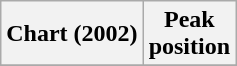<table class="wikitable plainrowheaders">
<tr>
<th>Chart (2002)</th>
<th>Peak<br>position</th>
</tr>
<tr>
</tr>
</table>
